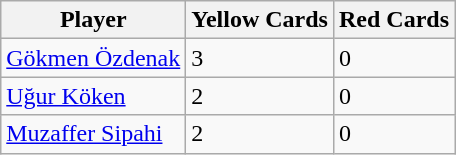<table class="wikitable">
<tr>
<th>Player</th>
<th>Yellow Cards</th>
<th>Red Cards</th>
</tr>
<tr>
<td><a href='#'>Gökmen Özdenak</a></td>
<td>3</td>
<td>0</td>
</tr>
<tr>
<td><a href='#'>Uğur Köken</a></td>
<td>2</td>
<td>0</td>
</tr>
<tr>
<td><a href='#'>Muzaffer Sipahi</a></td>
<td>2</td>
<td>0</td>
</tr>
</table>
